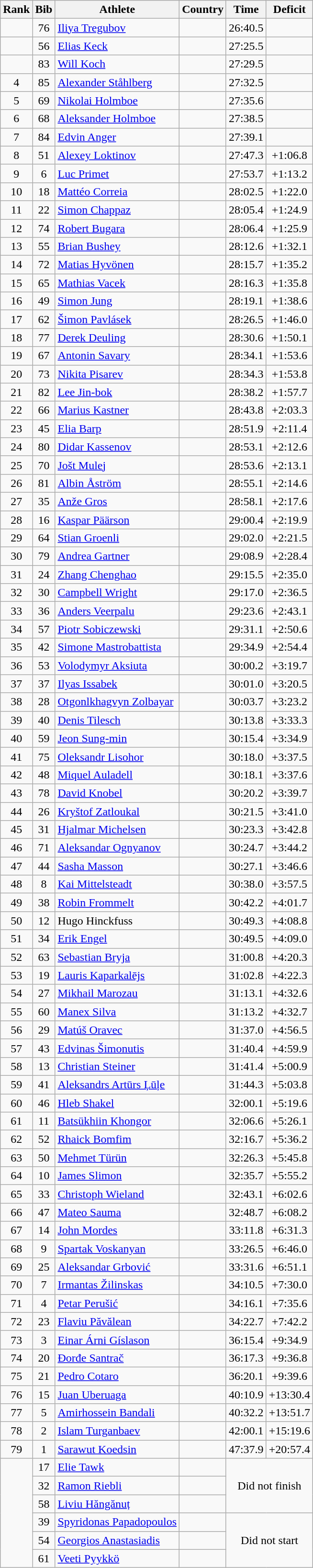<table class="wikitable sortable" style="text-align:center">
<tr>
<th>Rank</th>
<th>Bib</th>
<th>Athlete</th>
<th>Country</th>
<th>Time</th>
<th>Deficit</th>
</tr>
<tr>
<td></td>
<td>76</td>
<td align=left><a href='#'>Iliya Tregubov</a></td>
<td align=left></td>
<td>26:40.5</td>
<td></td>
</tr>
<tr>
<td></td>
<td>56</td>
<td align=left><a href='#'>Elias Keck</a></td>
<td align=left></td>
<td>27:25.5</td>
<td></td>
</tr>
<tr>
<td></td>
<td>83</td>
<td align=left><a href='#'>Will Koch</a></td>
<td align=left></td>
<td>27:29.5</td>
<td></td>
</tr>
<tr>
<td>4</td>
<td>85</td>
<td align=left><a href='#'>Alexander Ståhlberg</a></td>
<td align=left></td>
<td>27:32.5</td>
<td></td>
</tr>
<tr>
<td>5</td>
<td>69</td>
<td align=left><a href='#'>Nikolai Holmboe</a></td>
<td align=left></td>
<td>27:35.6</td>
<td></td>
</tr>
<tr>
<td>6</td>
<td>68</td>
<td align=left><a href='#'>Aleksander Holmboe</a></td>
<td align=left></td>
<td>27:38.5</td>
<td></td>
</tr>
<tr>
<td>7</td>
<td>84</td>
<td align=left><a href='#'>Edvin Anger</a></td>
<td align=left></td>
<td>27:39.1</td>
<td></td>
</tr>
<tr>
<td>8</td>
<td>51</td>
<td align=left><a href='#'>Alexey Loktinov</a></td>
<td align=left></td>
<td>27:47.3</td>
<td>+1:06.8</td>
</tr>
<tr>
<td>9</td>
<td>6</td>
<td align=left><a href='#'>Luc Primet</a></td>
<td align=left></td>
<td>27:53.7</td>
<td>+1:13.2</td>
</tr>
<tr>
<td>10</td>
<td>18</td>
<td align=left><a href='#'>Mattéo Correia</a></td>
<td align=left></td>
<td>28:02.5</td>
<td>+1:22.0</td>
</tr>
<tr>
<td>11</td>
<td>22</td>
<td align=left><a href='#'>Simon Chappaz</a></td>
<td align=left></td>
<td>28:05.4</td>
<td>+1:24.9</td>
</tr>
<tr>
<td>12</td>
<td>74</td>
<td align=left><a href='#'>Robert Bugara</a></td>
<td align=left></td>
<td>28:06.4</td>
<td>+1:25.9</td>
</tr>
<tr>
<td>13</td>
<td>55</td>
<td align=left><a href='#'>Brian Bushey</a></td>
<td align=left></td>
<td>28:12.6</td>
<td>+1:32.1</td>
</tr>
<tr>
<td>14</td>
<td>72</td>
<td align=left><a href='#'>Matias Hyvönen</a></td>
<td align=left></td>
<td>28:15.7</td>
<td>+1:35.2</td>
</tr>
<tr>
<td>15</td>
<td>65</td>
<td align=left><a href='#'>Mathias Vacek</a></td>
<td align=left></td>
<td>28:16.3</td>
<td>+1:35.8</td>
</tr>
<tr>
<td>16</td>
<td>49</td>
<td align=left><a href='#'>Simon Jung</a></td>
<td align=left></td>
<td>28:19.1</td>
<td>+1:38.6</td>
</tr>
<tr>
<td>17</td>
<td>62</td>
<td align=left><a href='#'>Šimon Pavlásek</a></td>
<td align=left></td>
<td>28:26.5</td>
<td>+1:46.0</td>
</tr>
<tr>
<td>18</td>
<td>77</td>
<td align=left><a href='#'>Derek Deuling</a></td>
<td align=left></td>
<td>28:30.6</td>
<td>+1:50.1</td>
</tr>
<tr>
<td>19</td>
<td>67</td>
<td align=left><a href='#'>Antonin Savary</a></td>
<td align=left></td>
<td>28:34.1</td>
<td>+1:53.6</td>
</tr>
<tr>
<td>20</td>
<td>73</td>
<td align=left><a href='#'>Nikita Pisarev</a></td>
<td align=left></td>
<td>28:34.3</td>
<td>+1:53.8</td>
</tr>
<tr>
<td>21</td>
<td>82</td>
<td align=left><a href='#'>Lee Jin-bok</a></td>
<td align=left></td>
<td>28:38.2</td>
<td>+1:57.7</td>
</tr>
<tr>
<td>22</td>
<td>66</td>
<td align=left><a href='#'>Marius Kastner</a></td>
<td align=left></td>
<td>28:43.8</td>
<td>+2:03.3</td>
</tr>
<tr>
<td>23</td>
<td>45</td>
<td align=left><a href='#'>Elia Barp</a></td>
<td align=left></td>
<td>28:51.9</td>
<td>+2:11.4</td>
</tr>
<tr>
<td>24</td>
<td>80</td>
<td align=left><a href='#'>Didar Kassenov</a></td>
<td align=left></td>
<td>28:53.1</td>
<td>+2:12.6</td>
</tr>
<tr>
<td>25</td>
<td>70</td>
<td align=left><a href='#'>Jošt Mulej</a></td>
<td align=left></td>
<td>28:53.6</td>
<td>+2:13.1</td>
</tr>
<tr>
<td>26</td>
<td>81</td>
<td align=left><a href='#'>Albin Åström</a></td>
<td align=left></td>
<td>28:55.1</td>
<td>+2:14.6</td>
</tr>
<tr>
<td>27</td>
<td>35</td>
<td align=left><a href='#'>Anže Gros</a></td>
<td align=left></td>
<td>28:58.1</td>
<td>+2:17.6</td>
</tr>
<tr>
<td>28</td>
<td>16</td>
<td align=left><a href='#'>Kaspar Päärson</a></td>
<td align=left></td>
<td>29:00.4</td>
<td>+2:19.9</td>
</tr>
<tr>
<td>29</td>
<td>64</td>
<td align=left><a href='#'>Stian Groenli</a></td>
<td align=left></td>
<td>29:02.0</td>
<td>+2:21.5</td>
</tr>
<tr>
<td>30</td>
<td>79</td>
<td align=left><a href='#'>Andrea Gartner</a></td>
<td align=left></td>
<td>29:08.9</td>
<td>+2:28.4</td>
</tr>
<tr>
<td>31</td>
<td>24</td>
<td align=left><a href='#'>Zhang Chenghao</a></td>
<td align=left></td>
<td>29:15.5</td>
<td>+2:35.0</td>
</tr>
<tr>
<td>32</td>
<td>30</td>
<td align=left><a href='#'>Campbell Wright</a></td>
<td align=left></td>
<td>29:17.0</td>
<td>+2:36.5</td>
</tr>
<tr>
<td>33</td>
<td>36</td>
<td align=left><a href='#'>Anders Veerpalu</a></td>
<td align=left></td>
<td>29:23.6</td>
<td>+2:43.1</td>
</tr>
<tr>
<td>34</td>
<td>57</td>
<td align=left><a href='#'>Piotr Sobiczewski</a></td>
<td align=left></td>
<td>29:31.1</td>
<td>+2:50.6</td>
</tr>
<tr>
<td>35</td>
<td>42</td>
<td align=left><a href='#'>Simone Mastrobattista</a></td>
<td align=left></td>
<td>29:34.9</td>
<td>+2:54.4</td>
</tr>
<tr>
<td>36</td>
<td>53</td>
<td align=left><a href='#'>Volodymyr Aksiuta</a></td>
<td align=left></td>
<td>30:00.2</td>
<td>+3:19.7</td>
</tr>
<tr>
<td>37</td>
<td>37</td>
<td align=left><a href='#'>Ilyas Issabek</a></td>
<td align=left></td>
<td>30:01.0</td>
<td>+3:20.5</td>
</tr>
<tr>
<td>38</td>
<td>28</td>
<td align=left><a href='#'>Otgonlkhagvyn Zolbayar</a></td>
<td align=left></td>
<td>30:03.7</td>
<td>+3:23.2</td>
</tr>
<tr>
<td>39</td>
<td>40</td>
<td align=left><a href='#'>Denis Tilesch</a></td>
<td align=left></td>
<td>30:13.8</td>
<td>+3:33.3</td>
</tr>
<tr>
<td>40</td>
<td>59</td>
<td align=left><a href='#'>Jeon Sung-min</a></td>
<td align=left></td>
<td>30:15.4</td>
<td>+3:34.9</td>
</tr>
<tr>
<td>41</td>
<td>75</td>
<td align=left><a href='#'>Oleksandr Lisohor</a></td>
<td align=left></td>
<td>30:18.0</td>
<td>+3:37.5</td>
</tr>
<tr>
<td>42</td>
<td>48</td>
<td align=left><a href='#'>Miquel Auladell</a></td>
<td align=left></td>
<td>30:18.1</td>
<td>+3:37.6</td>
</tr>
<tr>
<td>43</td>
<td>78</td>
<td align=left><a href='#'>David Knobel</a></td>
<td align=left></td>
<td>30:20.2</td>
<td>+3:39.7</td>
</tr>
<tr>
<td>44</td>
<td>26</td>
<td align=left><a href='#'>Kryštof Zatloukal</a></td>
<td align=left></td>
<td>30:21.5</td>
<td>+3:41.0</td>
</tr>
<tr>
<td>45</td>
<td>31</td>
<td align=left><a href='#'>Hjalmar Michelsen</a></td>
<td align=left></td>
<td>30:23.3</td>
<td>+3:42.8</td>
</tr>
<tr>
<td>46</td>
<td>71</td>
<td align=left><a href='#'>Aleksandar Ognyanov</a></td>
<td align=left></td>
<td>30:24.7</td>
<td>+3:44.2</td>
</tr>
<tr>
<td>47</td>
<td>44</td>
<td align=left><a href='#'>Sasha Masson</a></td>
<td align=left></td>
<td>30:27.1</td>
<td>+3:46.6</td>
</tr>
<tr>
<td>48</td>
<td>8</td>
<td align=left><a href='#'>Kai Mittelsteadt</a></td>
<td align=left></td>
<td>30:38.0</td>
<td>+3:57.5</td>
</tr>
<tr>
<td>49</td>
<td>38</td>
<td align=left><a href='#'>Robin Frommelt</a></td>
<td align=left></td>
<td>30:42.2</td>
<td>+4:01.7</td>
</tr>
<tr>
<td>50</td>
<td>12</td>
<td align=left>Hugo Hinckfuss</td>
<td align=left></td>
<td>30:49.3</td>
<td>+4:08.8</td>
</tr>
<tr>
<td>51</td>
<td>34</td>
<td align=left><a href='#'>Erik Engel</a></td>
<td align=left></td>
<td>30:49.5</td>
<td>+4:09.0</td>
</tr>
<tr>
<td>52</td>
<td>63</td>
<td align=left><a href='#'>Sebastian Bryja</a></td>
<td align=left></td>
<td>31:00.8</td>
<td>+4:20.3</td>
</tr>
<tr>
<td>53</td>
<td>19</td>
<td align=left><a href='#'>Lauris Kaparkalējs</a></td>
<td align=left></td>
<td>31:02.8</td>
<td>+4:22.3</td>
</tr>
<tr>
<td>54</td>
<td>27</td>
<td align=left><a href='#'>Mikhail Marozau</a></td>
<td align=left></td>
<td>31:13.1</td>
<td>+4:32.6</td>
</tr>
<tr>
<td>55</td>
<td>60</td>
<td align=left><a href='#'>Manex Silva</a></td>
<td align=left></td>
<td>31:13.2</td>
<td>+4:32.7</td>
</tr>
<tr>
<td>56</td>
<td>29</td>
<td align=left><a href='#'>Matúš Oravec</a></td>
<td align=left></td>
<td>31:37.0</td>
<td>+4:56.5</td>
</tr>
<tr>
<td>57</td>
<td>43</td>
<td align=left><a href='#'>Edvinas Šimonutis</a></td>
<td align=left></td>
<td>31:40.4</td>
<td>+4:59.9</td>
</tr>
<tr>
<td>58</td>
<td>13</td>
<td align=left><a href='#'>Christian Steiner</a></td>
<td align=left></td>
<td>31:41.4</td>
<td>+5:00.9</td>
</tr>
<tr>
<td>59</td>
<td>41</td>
<td align=left><a href='#'>Aleksandrs Artūrs Ļūļe</a></td>
<td align=left></td>
<td>31:44.3</td>
<td>+5:03.8</td>
</tr>
<tr>
<td>60</td>
<td>46</td>
<td align=left><a href='#'>Hleb Shakel</a></td>
<td align=left></td>
<td>32:00.1</td>
<td>+5:19.6</td>
</tr>
<tr>
<td>61</td>
<td>11</td>
<td align=left><a href='#'>Batsükhiin Khongor</a></td>
<td align=left></td>
<td>32:06.6</td>
<td>+5:26.1</td>
</tr>
<tr>
<td>62</td>
<td>52</td>
<td align=left><a href='#'>Rhaick Bomfim</a></td>
<td align=left></td>
<td>32:16.7</td>
<td>+5:36.2</td>
</tr>
<tr>
<td>63</td>
<td>50</td>
<td align=left><a href='#'>Mehmet Türün</a></td>
<td align=left></td>
<td>32:26.3</td>
<td>+5:45.8</td>
</tr>
<tr>
<td>64</td>
<td>10</td>
<td align=left><a href='#'>James Slimon</a></td>
<td align=left></td>
<td>32:35.7</td>
<td>+5:55.2</td>
</tr>
<tr>
<td>65</td>
<td>33</td>
<td align=left><a href='#'>Christoph Wieland</a></td>
<td align=left></td>
<td>32:43.1</td>
<td>+6:02.6</td>
</tr>
<tr>
<td>66</td>
<td>47</td>
<td align=left><a href='#'>Mateo Sauma</a></td>
<td align=left></td>
<td>32:48.7</td>
<td>+6:08.2</td>
</tr>
<tr>
<td>67</td>
<td>14</td>
<td align=left><a href='#'>John Mordes</a></td>
<td align=left></td>
<td>33:11.8</td>
<td>+6:31.3</td>
</tr>
<tr>
<td>68</td>
<td>9</td>
<td align=left><a href='#'>Spartak Voskanyan</a></td>
<td align=left></td>
<td>33:26.5</td>
<td>+6:46.0</td>
</tr>
<tr>
<td>69</td>
<td>25</td>
<td align=left><a href='#'>Aleksandar Grbović</a></td>
<td align=left></td>
<td>33:31.6</td>
<td>+6:51.1</td>
</tr>
<tr>
<td>70</td>
<td>7</td>
<td align=left><a href='#'>Irmantas Žilinskas</a></td>
<td align=left></td>
<td>34:10.5</td>
<td>+7:30.0</td>
</tr>
<tr>
<td>71</td>
<td>4</td>
<td align=left><a href='#'>Petar Perušić</a></td>
<td align=left></td>
<td>34:16.1</td>
<td>+7:35.6</td>
</tr>
<tr>
<td>72</td>
<td>23</td>
<td align=left><a href='#'>Flaviu Păvălean</a></td>
<td align=left></td>
<td>34:22.7</td>
<td>+7:42.2</td>
</tr>
<tr>
<td>73</td>
<td>3</td>
<td align=left><a href='#'>Einar Árni Gíslason</a></td>
<td align=left></td>
<td>36:15.4</td>
<td>+9:34.9</td>
</tr>
<tr>
<td>74</td>
<td>20</td>
<td align=left><a href='#'>Đorđe Santrač</a></td>
<td align=left></td>
<td>36:17.3</td>
<td>+9:36.8</td>
</tr>
<tr>
<td>75</td>
<td>21</td>
<td align=left><a href='#'>Pedro Cotaro</a></td>
<td align=left></td>
<td>36:20.1</td>
<td>+9:39.6</td>
</tr>
<tr>
<td>76</td>
<td>15</td>
<td align=left><a href='#'>Juan Uberuaga</a></td>
<td align=left></td>
<td>40:10.9</td>
<td>+13:30.4</td>
</tr>
<tr>
<td>77</td>
<td>5</td>
<td align=left><a href='#'>Amirhossein Bandali</a></td>
<td align=left></td>
<td>40:32.2</td>
<td>+13:51.7</td>
</tr>
<tr>
<td>78</td>
<td>2</td>
<td align=left><a href='#'>Islam Turganbaev</a></td>
<td align=left></td>
<td>42:00.1</td>
<td>+15:19.6</td>
</tr>
<tr>
<td>79</td>
<td>1</td>
<td align=left><a href='#'>Sarawut Koedsin</a></td>
<td align=left></td>
<td>47:37.9</td>
<td>+20:57.4</td>
</tr>
<tr>
<td rowspan=6></td>
<td>17</td>
<td align=left><a href='#'>Elie Tawk</a></td>
<td align=left></td>
<td colspan=2 rowspan=3>Did not finish</td>
</tr>
<tr>
<td>32</td>
<td align=left><a href='#'>Ramon Riebli</a></td>
<td align=left></td>
</tr>
<tr>
<td>58</td>
<td align=left><a href='#'>Liviu Hăngănuț</a></td>
<td align=left></td>
</tr>
<tr>
<td>39</td>
<td align=left><a href='#'>Spyridonas Papadopoulos</a></td>
<td align=left></td>
<td colspan=2 rowspan=3>Did not start</td>
</tr>
<tr>
<td>54</td>
<td align=left><a href='#'>Georgios Anastasiadis</a></td>
<td align=left></td>
</tr>
<tr>
<td>61</td>
<td align=left><a href='#'>Veeti Pyykkö</a></td>
<td align=left></td>
</tr>
</table>
